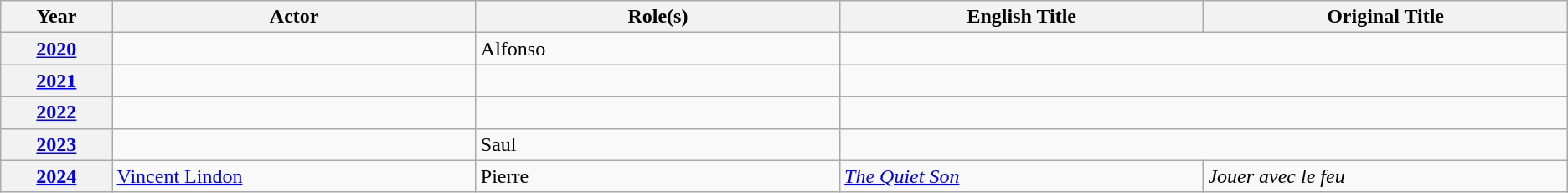<table class="wikitable unsortable">
<tr>
<th scope="col" style="width:3%;">Year</th>
<th scope="col" style="width:10%;">Actor</th>
<th scope="col" style="width:10%;">Role(s)</th>
<th scope="col" style="width:10%;">English Title</th>
<th scope="col" style="width:10%;">Original Title</th>
</tr>
<tr>
<th style="text-align:center;"><a href='#'>2020</a></th>
<td> </td>
<td>Alfonso</td>
<td colspan="2"></td>
</tr>
<tr>
<th style="text-align:center;"><a href='#'>2021</a></th>
<td> </td>
<td></td>
<td colspan="2"></td>
</tr>
<tr>
<th style="text-align:center;"><a href='#'>2022</a></th>
<td> </td>
<td></td>
<td colspan="2"></td>
</tr>
<tr>
<th style="text-align:center;"><a href='#'>2023</a></th>
<td> </td>
<td>Saul</td>
<td colspan="2"></td>
</tr>
<tr>
<th style="text=aligne:center;"><a href='#'>2024</a></th>
<td> <a href='#'>Vincent Lindon</a></td>
<td>Pierre</td>
<td><em><a href='#'>The Quiet Son</a></em></td>
<td><em>Jouer avec le feu</em></td>
</tr>
</table>
